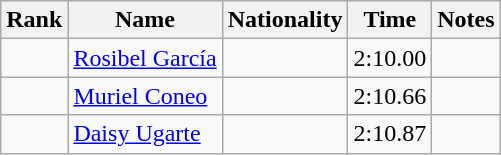<table class="wikitable sortable" style="text-align:center">
<tr>
<th>Rank</th>
<th>Name</th>
<th>Nationality</th>
<th>Time</th>
<th>Notes</th>
</tr>
<tr>
<td></td>
<td align=left><a href='#'>Rosibel García</a></td>
<td align=left></td>
<td>2:10.00</td>
<td></td>
</tr>
<tr>
<td></td>
<td align=left><a href='#'>Muriel Coneo</a></td>
<td align=left></td>
<td>2:10.66</td>
<td></td>
</tr>
<tr>
<td></td>
<td align=left><a href='#'>Daisy Ugarte</a></td>
<td align=left></td>
<td>2:10.87</td>
<td></td>
</tr>
</table>
